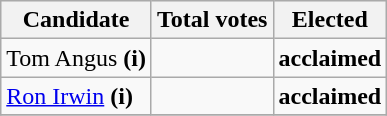<table class="wikitable">
<tr bgcolor="#EEEEEE">
<th align="left">Candidate</th>
<th align="right">Total votes</th>
<th align="right">Elected</th>
</tr>
<tr>
<td align="left">Tom Angus <strong>(i)</strong></td>
<td align="right"></td>
<td align="right"><strong>acclaimed</strong></td>
</tr>
<tr>
<td align="left"><a href='#'>Ron Irwin</a> <strong>(i)</strong></td>
<td align="right"></td>
<td align="right"><strong>acclaimed</strong></td>
</tr>
<tr>
</tr>
</table>
